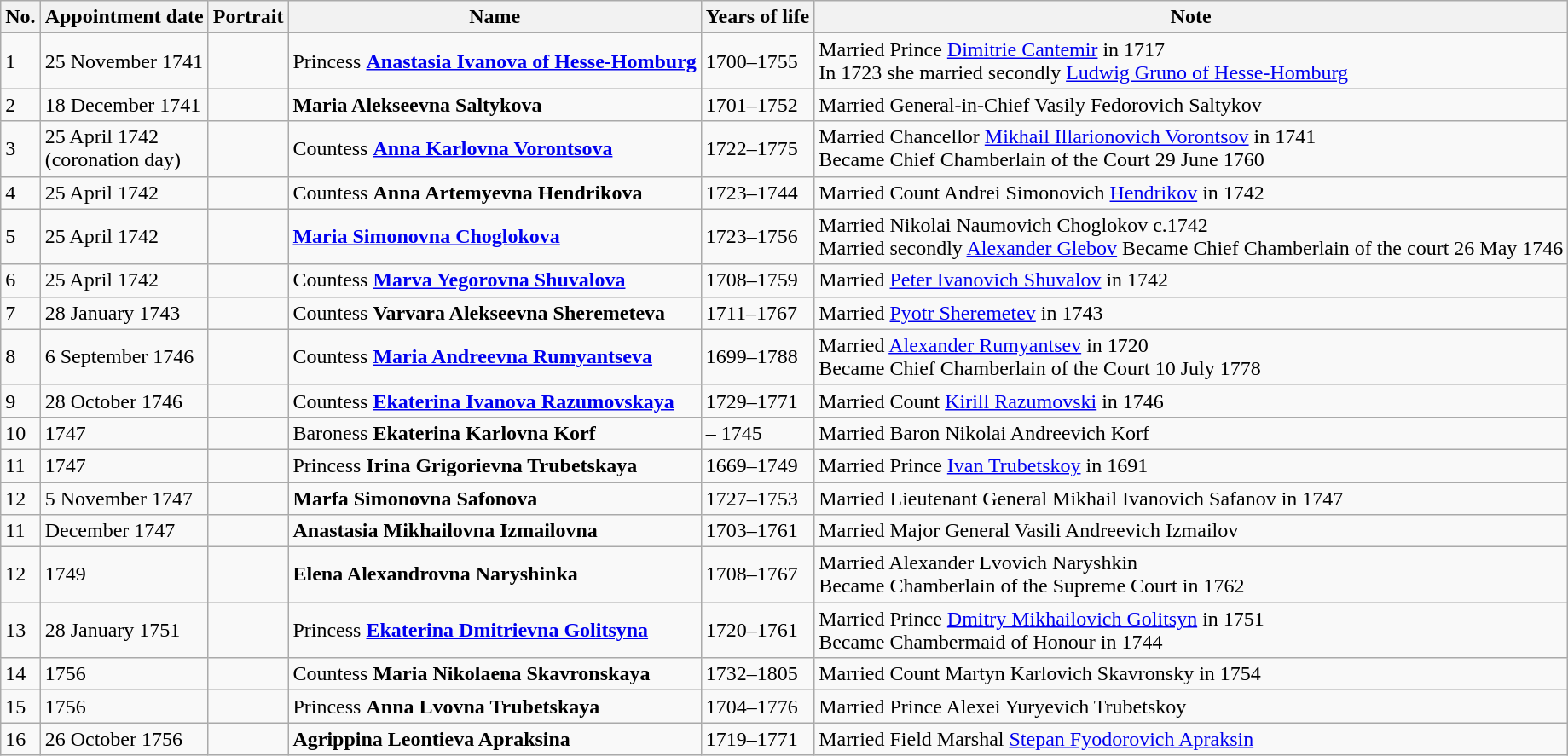<table class="wikitable">
<tr>
<th>No.</th>
<th>Appointment date</th>
<th>Portrait</th>
<th>Name</th>
<th>Years of life</th>
<th>Note</th>
</tr>
<tr>
<td>1</td>
<td>25 November 1741</td>
<td></td>
<td>Princess <strong><a href='#'>Anastasia Ivanova of Hesse-Homburg</a></strong></td>
<td>1700–1755</td>
<td>Married Prince <a href='#'>Dimitrie Cantemir</a> in 1717<br>In 1723 she married secondly <a href='#'>Ludwig Gruno of Hesse-Homburg</a></td>
</tr>
<tr>
<td>2</td>
<td>18 December 1741</td>
<td></td>
<td><strong>Maria Alekseevna Saltykova</strong></td>
<td>1701–1752</td>
<td>Married General-in-Chief Vasily Fedorovich Saltykov</td>
</tr>
<tr>
<td>3</td>
<td>25 April 1742<br>(coronation day)</td>
<td></td>
<td>Countess <strong><a href='#'>Anna Karlovna Vorontsova</a></strong></td>
<td>1722–1775</td>
<td>Married Chancellor <a href='#'>Mikhail Illarionovich Vorontsov</a> in 1741<br>Became Chief Chamberlain of the Court 29 June 1760</td>
</tr>
<tr>
<td>4</td>
<td>25 April 1742</td>
<td></td>
<td>Countess <strong>Anna Artemyevna Hendrikova</strong></td>
<td>1723–1744</td>
<td>Married Count Andrei Simonovich <a href='#'>Hendrikov</a> in 1742</td>
</tr>
<tr>
<td>5</td>
<td>25 April 1742</td>
<td></td>
<td><strong><a href='#'>Maria Simonovna Choglokova</a></strong></td>
<td>1723–1756</td>
<td>Married Nikolai Naumovich Choglokov c.1742<br>Married secondly <a href='#'>Alexander Glebov</a>
Became Chief Chamberlain of the court 26 May 1746</td>
</tr>
<tr>
<td>6</td>
<td>25 April 1742</td>
<td></td>
<td>Countess <a href='#'><strong>Marva Yegorovna Shuvalova</strong></a></td>
<td>1708–1759</td>
<td>Married <a href='#'>Peter Ivanovich Shuvalov</a> in 1742</td>
</tr>
<tr>
<td>7</td>
<td>28 January 1743</td>
<td></td>
<td>Countess <strong>Varvara Alekseevna Sheremeteva</strong></td>
<td>1711–1767</td>
<td>Married <a href='#'>Pyotr Sheremetev</a> in 1743</td>
</tr>
<tr>
<td>8</td>
<td>6 September 1746</td>
<td></td>
<td>Countess <strong><a href='#'>Maria Andreevna Rumyantseva</a></strong></td>
<td>1699–1788</td>
<td>Married <a href='#'>Alexander Rumyantsev</a> in 1720<br>Became Chief Chamberlain of the Court 10 July 1778</td>
</tr>
<tr>
<td>9</td>
<td>28 October 1746</td>
<td></td>
<td>Countess <strong><a href='#'>Ekaterina Ivanova Razumovskaya</a></strong></td>
<td>1729–1771</td>
<td>Married Count <a href='#'>Kirill Razumovski</a> in 1746</td>
</tr>
<tr>
<td>10</td>
<td>1747</td>
<td></td>
<td>Baroness <strong>Ekaterina Karlovna Korf</strong></td>
<td>– 1745</td>
<td>Married Baron Nikolai Andreevich Korf</td>
</tr>
<tr>
<td>11</td>
<td>1747</td>
<td></td>
<td>Princess <strong>Irina Grigorievna Trubetskaya</strong></td>
<td>1669–1749</td>
<td>Married Prince <a href='#'>Ivan Trubetskoy</a> in 1691</td>
</tr>
<tr>
<td>12</td>
<td>5 November 1747</td>
<td></td>
<td><strong>Marfa Simonovna Safonova</strong></td>
<td>1727–1753</td>
<td>Married Lieutenant General Mikhail Ivanovich Safanov in 1747</td>
</tr>
<tr>
<td>11</td>
<td>December 1747</td>
<td></td>
<td><strong>Anastasia Mikhailovna Izmailovna</strong></td>
<td>1703–1761</td>
<td>Married Major General Vasili Andreevich Izmailov</td>
</tr>
<tr>
<td>12</td>
<td>1749</td>
<td></td>
<td><strong>Elena Alexandrovna Naryshinka</strong></td>
<td>1708–1767</td>
<td>Married Alexander Lvovich Naryshkin<br>Became Chamberlain of the Supreme Court in 1762</td>
</tr>
<tr>
<td>13</td>
<td>28 January 1751</td>
<td></td>
<td>Princess <strong><a href='#'>Ekaterina Dmitrievna Golitsyna</a></strong></td>
<td>1720–1761</td>
<td>Married Prince <a href='#'>Dmitry Mikhailovich Golitsyn</a> in 1751<br>Became Chambermaid of Honour in 1744</td>
</tr>
<tr>
<td>14</td>
<td>1756</td>
<td></td>
<td>Countess <strong>Maria Nikolaena Skavronskaya</strong></td>
<td>1732–1805</td>
<td>Married Count Martyn Karlovich Skavronsky in 1754</td>
</tr>
<tr>
<td>15</td>
<td>1756</td>
<td></td>
<td>Princess <strong>Anna Lvovna Trubetskaya</strong></td>
<td>1704–1776</td>
<td>Married Prince Alexei Yuryevich Trubetskoy</td>
</tr>
<tr>
<td>16</td>
<td>26 October 1756</td>
<td></td>
<td><strong>Agrippina Leontieva Apraksina</strong></td>
<td>1719–1771</td>
<td>Married Field Marshal <a href='#'>Stepan Fyodorovich Apraksin</a></td>
</tr>
</table>
